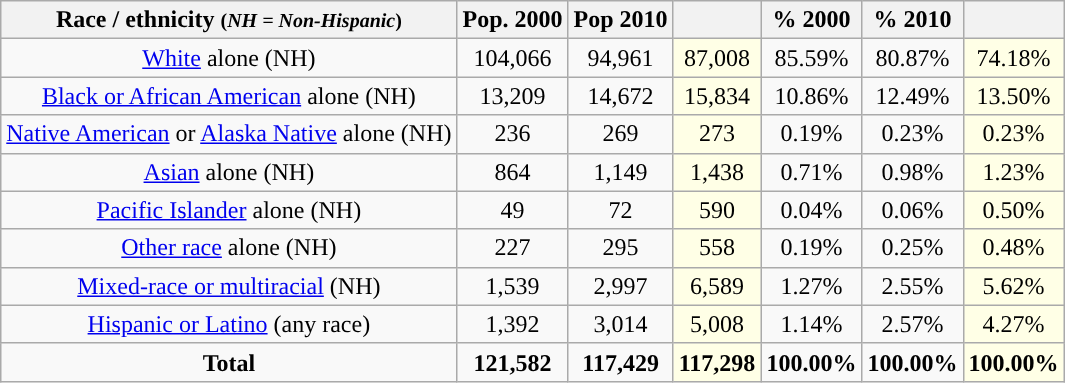<table class="wikitable" style="text-align:center;">
<tr>
<th>Race / ethnicity <small>(<em>NH = Non-Hispanic</em>)</small></th>
<th>Pop. 2000</th>
<th>Pop 2010</th>
<th></th>
<th>% 2000</th>
<th>% 2010</th>
<th></th>
</tr>
<tr>
<td><a href='#'>White</a> alone (NH)</td>
<td>104,066</td>
<td>94,961</td>
<td style='background: #ffffe6;'>87,008</td>
<td>85.59%</td>
<td>80.87%</td>
<td style='background: #ffffe6;'>74.18%</td>
</tr>
<tr>
<td><a href='#'>Black or African American</a> alone (NH)</td>
<td>13,209</td>
<td>14,672</td>
<td style='background: #ffffe6;'>15,834</td>
<td>10.86%</td>
<td>12.49%</td>
<td style='background: #ffffe6;'>13.50%</td>
</tr>
<tr>
<td><a href='#'>Native American</a> or <a href='#'>Alaska Native</a> alone (NH)</td>
<td>236</td>
<td>269</td>
<td style='background: #ffffe6;'>273</td>
<td>0.19%</td>
<td>0.23%</td>
<td style='background: #ffffe6;'>0.23%</td>
</tr>
<tr>
<td><a href='#'>Asian</a> alone (NH)</td>
<td>864</td>
<td>1,149</td>
<td style='background: #ffffe6;'>1,438</td>
<td>0.71%</td>
<td>0.98%</td>
<td style='background: #ffffe6;'>1.23%</td>
</tr>
<tr>
<td><a href='#'>Pacific Islander</a> alone (NH)</td>
<td>49</td>
<td>72</td>
<td style='background: #ffffe6;'>590</td>
<td>0.04%</td>
<td>0.06%</td>
<td style='background: #ffffe6;'>0.50%</td>
</tr>
<tr>
<td><a href='#'>Other race</a> alone (NH)</td>
<td>227</td>
<td>295</td>
<td style='background: #ffffe6;'>558</td>
<td>0.19%</td>
<td>0.25%</td>
<td style='background: #ffffe6;'>0.48%</td>
</tr>
<tr>
<td><a href='#'>Mixed-race or multiracial</a> (NH)</td>
<td>1,539</td>
<td>2,997</td>
<td style='background: #ffffe6;'>6,589</td>
<td>1.27%</td>
<td>2.55%</td>
<td style='background: #ffffe6;'>5.62%</td>
</tr>
<tr>
<td><a href='#'>Hispanic or Latino</a> (any race)</td>
<td>1,392</td>
<td>3,014</td>
<td style='background: #ffffe6;'>5,008</td>
<td>1.14%</td>
<td>2.57%</td>
<td style='background: #ffffe6;'>4.27%</td>
</tr>
<tr>
<td><strong>Total</strong></td>
<td><strong>121,582</strong></td>
<td><strong>117,429</strong></td>
<td style='background: #ffffe6;'><strong>117,298</strong></td>
<td><strong>100.00%</strong></td>
<td><strong>100.00%</strong></td>
<td style='background: #ffffe6;'><strong>100.00%</strong></td>
</tr>
</table>
